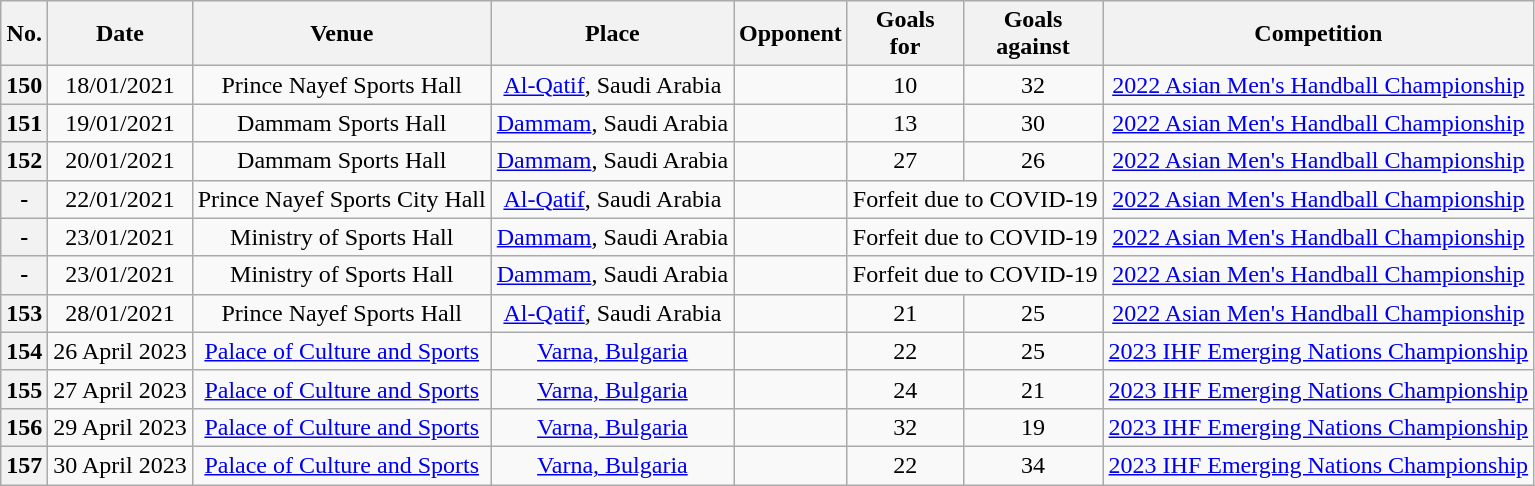<table class="wikitable" style="text-align: center;">
<tr>
<th>No.</th>
<th>Date</th>
<th>Venue</th>
<th>Place</th>
<th>Opponent</th>
<th>Goals <br>for</th>
<th>Goals <br>against</th>
<th>Competition</th>
</tr>
<tr>
<th>150</th>
<td>18/01/2021</td>
<td>Prince Nayef Sports Hall</td>
<td><a href='#'>Al-Qatif</a>, Saudi Arabia</td>
<td></td>
<td>10</td>
<td>32</td>
<td><a href='#'>2022 Asian Men's Handball Championship</a></td>
</tr>
<tr>
<th>151</th>
<td>19/01/2021</td>
<td>Dammam Sports Hall</td>
<td><a href='#'>Dammam</a>, Saudi Arabia</td>
<td></td>
<td>13</td>
<td>30</td>
<td><a href='#'>2022 Asian Men's Handball Championship</a></td>
</tr>
<tr>
<th>152</th>
<td>20/01/2021</td>
<td>Dammam Sports Hall</td>
<td><a href='#'>Dammam</a>, Saudi Arabia</td>
<td></td>
<td>27</td>
<td>26</td>
<td><a href='#'>2022 Asian Men's Handball Championship</a></td>
</tr>
<tr>
<th>-</th>
<td>22/01/2021</td>
<td>Prince Nayef Sports City Hall</td>
<td><a href='#'>Al-Qatif</a>, Saudi Arabia</td>
<td></td>
<td colspan=2>Forfeit due to COVID-19</td>
<td><a href='#'>2022 Asian Men's Handball Championship</a></td>
</tr>
<tr>
<th>-</th>
<td>23/01/2021</td>
<td>Ministry of Sports Hall</td>
<td><a href='#'>Dammam</a>, Saudi Arabia</td>
<td></td>
<td colspan=2>Forfeit due to COVID-19</td>
<td><a href='#'>2022 Asian Men's Handball Championship</a></td>
</tr>
<tr>
<th>-</th>
<td>23/01/2021</td>
<td>Ministry of Sports Hall</td>
<td><a href='#'>Dammam</a>, Saudi Arabia</td>
<td></td>
<td colspan=2>Forfeit due to COVID-19</td>
<td><a href='#'>2022 Asian Men's Handball Championship</a></td>
</tr>
<tr>
<th>153</th>
<td>28/01/2021</td>
<td>Prince Nayef Sports Hall</td>
<td><a href='#'>Al-Qatif</a>, Saudi Arabia</td>
<td></td>
<td>21</td>
<td>25</td>
<td><a href='#'>2022 Asian Men's Handball Championship</a></td>
</tr>
<tr>
<th>154</th>
<td>26 April 2023</td>
<td><a href='#'>Palace of Culture and Sports</a></td>
<td><a href='#'>Varna, Bulgaria</a></td>
<td></td>
<td>22</td>
<td>25</td>
<td><a href='#'>2023 IHF Emerging Nations Championship</a></td>
</tr>
<tr>
<th>155</th>
<td>27 April 2023</td>
<td><a href='#'>Palace of Culture and Sports</a></td>
<td><a href='#'>Varna, Bulgaria</a></td>
<td></td>
<td>24</td>
<td>21</td>
<td><a href='#'>2023 IHF Emerging Nations Championship</a></td>
</tr>
<tr>
<th>156</th>
<td>29 April 2023</td>
<td><a href='#'>Palace of Culture and Sports</a></td>
<td><a href='#'>Varna, Bulgaria</a></td>
<td></td>
<td>32</td>
<td>19</td>
<td><a href='#'>2023 IHF Emerging Nations Championship</a></td>
</tr>
<tr>
<th>157</th>
<td>30 April 2023</td>
<td><a href='#'>Palace of Culture and Sports</a></td>
<td><a href='#'>Varna, Bulgaria</a></td>
<td></td>
<td>22</td>
<td>34</td>
<td><a href='#'>2023 IHF Emerging Nations Championship</a></td>
</tr>
</table>
